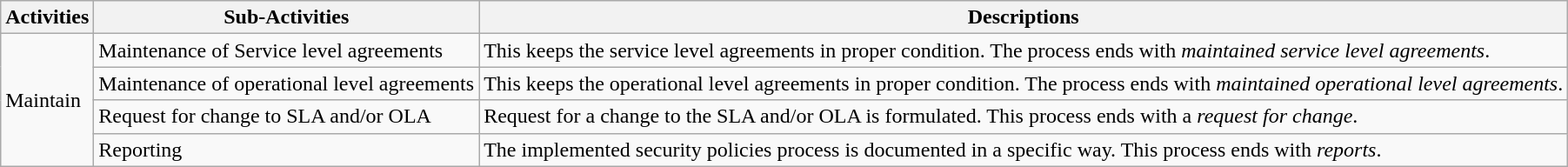<table class="wikitable">
<tr>
<th>Activities</th>
<th>Sub-Activities</th>
<th>Descriptions</th>
</tr>
<tr>
<td rowspan="4">Maintain</td>
<td>Maintenance of Service level agreements</td>
<td>This keeps the service level agreements in proper condition. The process ends with <em>maintained service level agreements</em>.</td>
</tr>
<tr>
<td>Maintenance of operational level agreements</td>
<td>This keeps the operational level agreements in proper condition. The process ends with <em>maintained operational level agreements</em>.</td>
</tr>
<tr>
<td>Request for change to SLA and/or OLA</td>
<td>Request for a change to the SLA and/or OLA is formulated. This process ends with a <em>request for change</em>.</td>
</tr>
<tr>
<td>Reporting</td>
<td>The implemented security policies process is documented in a specific way. This process ends with <em>reports</em>.</td>
</tr>
</table>
